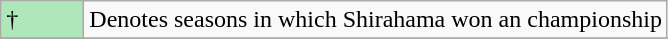<table class="wikitable">
<tr>
<td style="background:#afe6ba; width:3em;">†</td>
<td>Denotes seasons in which Shirahama won an championship</td>
</tr>
<tr>
</tr>
</table>
